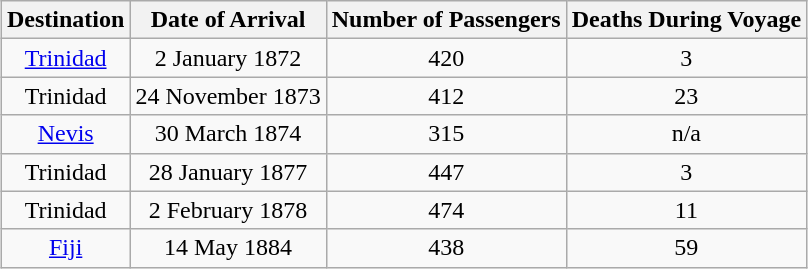<table class="wikitable" style="margin:auto; text-align:center">
<tr>
<th>Destination</th>
<th>Date of Arrival</th>
<th>Number of Passengers</th>
<th>Deaths During Voyage</th>
</tr>
<tr>
<td><a href='#'>Trinidad</a></td>
<td>2 January 1872</td>
<td>420</td>
<td>3</td>
</tr>
<tr>
<td>Trinidad</td>
<td>24 November 1873</td>
<td>412</td>
<td>23</td>
</tr>
<tr>
<td><a href='#'>Nevis</a></td>
<td>30 March 1874</td>
<td>315</td>
<td>n/a</td>
</tr>
<tr>
<td>Trinidad</td>
<td>28 January 1877</td>
<td>447</td>
<td>3</td>
</tr>
<tr>
<td>Trinidad</td>
<td>2 February 1878</td>
<td>474</td>
<td>11</td>
</tr>
<tr>
<td><a href='#'>Fiji</a></td>
<td>14 May 1884</td>
<td>438</td>
<td>59</td>
</tr>
</table>
